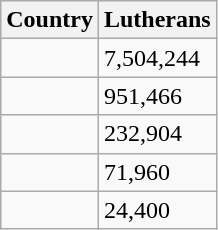<table class="wikitable">
<tr>
<th>Country</th>
<th>Lutherans </th>
</tr>
<tr>
<td></td>
<td>7,504,244</td>
</tr>
<tr>
<td></td>
<td>951,466</td>
</tr>
<tr>
<td></td>
<td>232,904</td>
</tr>
<tr>
<td></td>
<td>71,960</td>
</tr>
<tr>
<td></td>
<td>24,400</td>
</tr>
</table>
